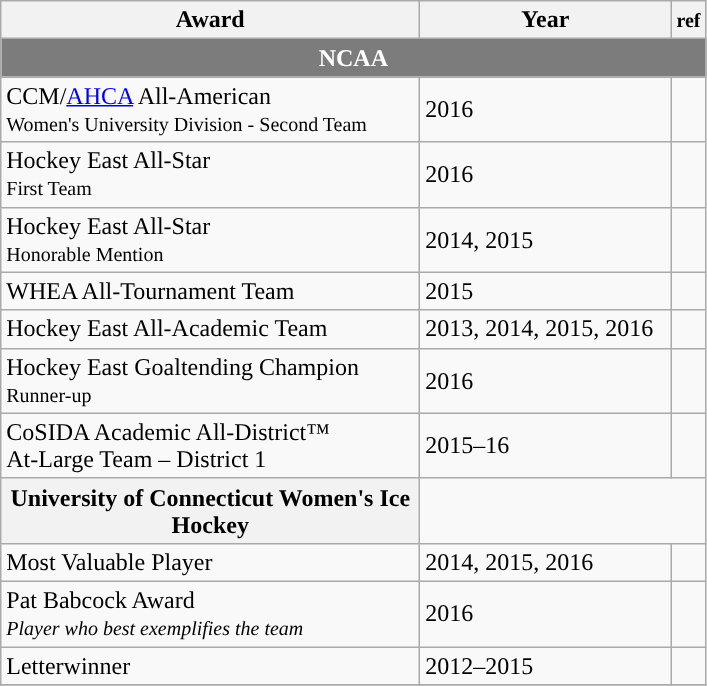<table class="wikitable">
<tr>
<th scope="col" style="width:17em">Award</th>
<th scope="col" style="width:10em">Year</th>
<th scope="col" style="width:1em"><small>ref</small></th>
</tr>
<tr>
<td style="text-align:center; color:white; background:#7c7c7c;" colspan="3"><strong>NCAA</strong></td>
</tr>
<tr>
<td>CCM/<a href='#'>AHCA</a> All-American<br><small>Women's University Division - Second Team</small></td>
<td>2016</td>
<td></td>
</tr>
<tr>
<td>Hockey East All-Star<br><small>First Team</small></td>
<td>2016</td>
<td></td>
</tr>
<tr>
<td>Hockey East All-Star<br><small>Honorable Mention</small></td>
<td>2014, 2015</td>
<td><br></td>
</tr>
<tr>
<td>WHEA All-Tournament Team</td>
<td>2015</td>
<td></td>
</tr>
<tr>
<td>Hockey East All-Academic Team</td>
<td>2013, 2014, 2015, 2016</td>
<td></td>
</tr>
<tr>
<td>Hockey East Goaltending Champion<br><small>Runner-up</small></td>
<td>2016</td>
<td></td>
</tr>
<tr>
<td>CoSIDA Academic All-District™<br>At-Large Team – District 1</td>
<td>2015–16</td>
<td></td>
</tr>
<tr>
<th>University of Connecticut Women's Ice Hockey</th>
</tr>
<tr>
<td>Most Valuable Player</td>
<td>2014, 2015, 2016</td>
<td></td>
</tr>
<tr>
<td>Pat Babcock Award<br><small><em>Player who best exemplifies the team</em></small></td>
<td>2016</td>
<td></td>
</tr>
<tr>
<td>Letterwinner</td>
<td>2012–2015</td>
<td></td>
</tr>
<tr>
</tr>
</table>
